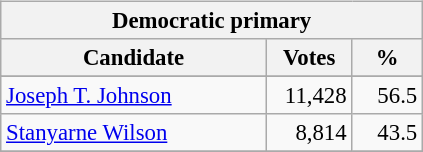<table class="wikitable" align="left" style="margin: 1em 1em 1em 0; font-size: 95%;">
<tr>
<th colspan="3">Democratic primary</th>
</tr>
<tr>
<th colspan="1" style="width: 170px">Candidate</th>
<th style="width: 50px">Votes</th>
<th style="width: 40px">%</th>
</tr>
<tr>
</tr>
<tr>
<td><a href='#'>Joseph T. Johnson</a></td>
<td align="right">11,428</td>
<td align="right">56.5</td>
</tr>
<tr>
<td><a href='#'>Stanyarne Wilson</a></td>
<td align="right">8,814</td>
<td align="right">43.5</td>
</tr>
<tr>
</tr>
</table>
